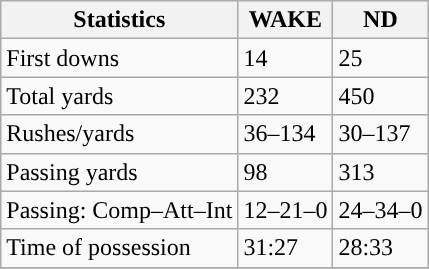<table class="wikitable" style="float: left;">
<tr>
<th>Statistics</th>
<th>WAKE</th>
<th>ND</th>
</tr>
<tr>
<td>First downs</td>
<td>14</td>
<td>25</td>
</tr>
<tr>
<td>Total yards</td>
<td>232</td>
<td>450</td>
</tr>
<tr>
<td>Rushes/yards</td>
<td>36–134</td>
<td>30–137</td>
</tr>
<tr>
<td>Passing yards</td>
<td>98</td>
<td>313</td>
</tr>
<tr>
<td>Passing: Comp–Att–Int</td>
<td>12–21–0</td>
<td>24–34–0</td>
</tr>
<tr>
<td>Time of possession</td>
<td>31:27</td>
<td>28:33</td>
</tr>
<tr>
</tr>
</table>
